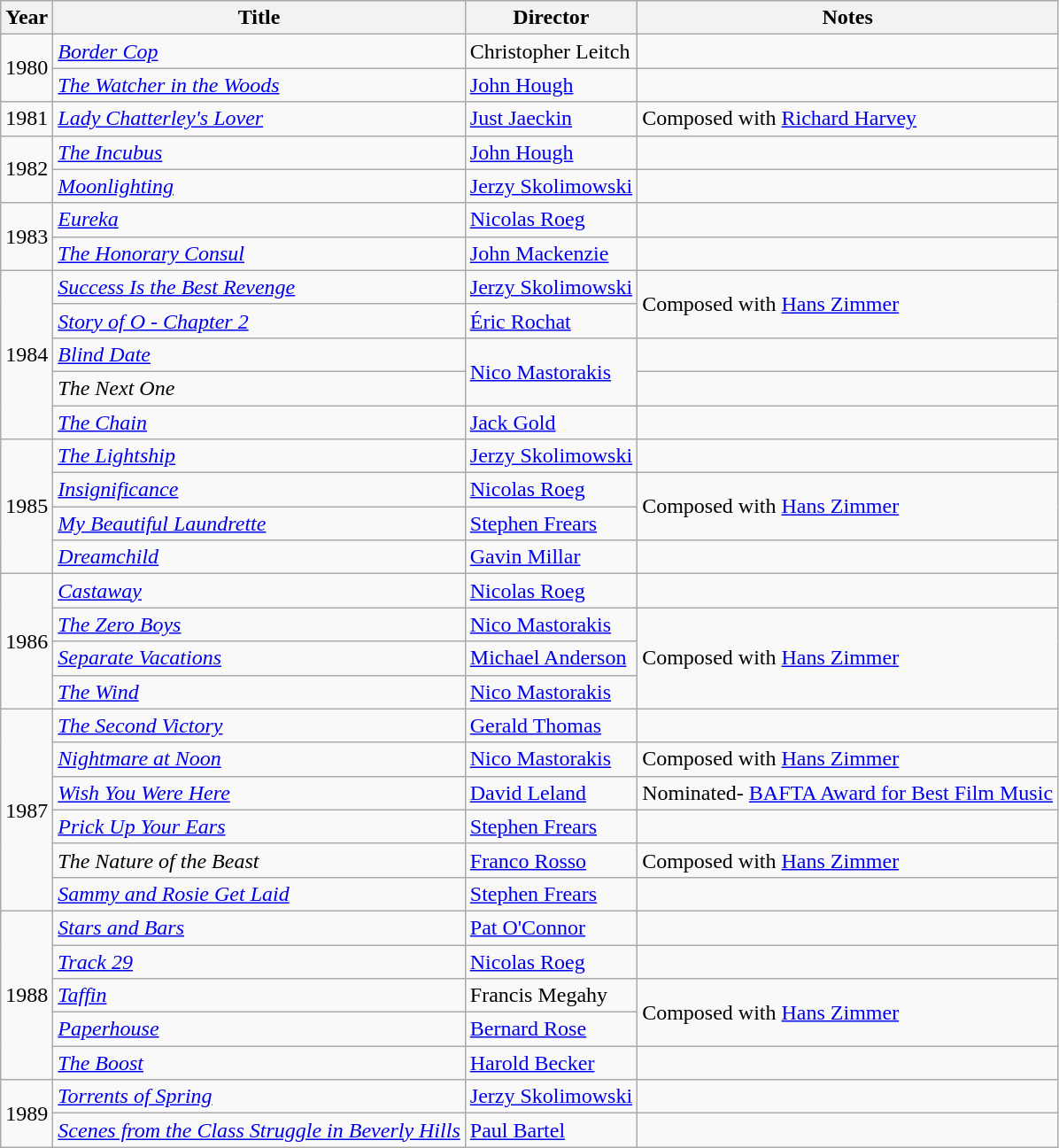<table class="wikitable">
<tr>
<th>Year</th>
<th>Title</th>
<th>Director</th>
<th>Notes</th>
</tr>
<tr>
<td rowspan="2">1980</td>
<td><em><a href='#'>Border Cop</a></em></td>
<td>Christopher Leitch</td>
<td></td>
</tr>
<tr>
<td><em><a href='#'>The Watcher in the Woods</a></em></td>
<td><a href='#'>John Hough</a></td>
<td></td>
</tr>
<tr>
<td>1981</td>
<td><em><a href='#'>Lady Chatterley's Lover</a></em></td>
<td><a href='#'>Just Jaeckin</a></td>
<td>Composed with <a href='#'>Richard Harvey</a></td>
</tr>
<tr>
<td rowspan="2">1982</td>
<td><em><a href='#'>The Incubus</a></em></td>
<td><a href='#'>John Hough</a></td>
<td></td>
</tr>
<tr>
<td><em><a href='#'>Moonlighting</a></em></td>
<td><a href='#'>Jerzy Skolimowski</a></td>
<td></td>
</tr>
<tr>
<td rowspan="2">1983</td>
<td><em><a href='#'>Eureka</a></em></td>
<td><a href='#'>Nicolas Roeg</a></td>
<td></td>
</tr>
<tr>
<td><em><a href='#'>The Honorary Consul</a></em></td>
<td><a href='#'>John Mackenzie</a></td>
<td></td>
</tr>
<tr>
<td rowspan="5">1984</td>
<td><em><a href='#'>Success Is the Best Revenge</a></em></td>
<td><a href='#'>Jerzy Skolimowski</a></td>
<td rowspan="2">Composed with <a href='#'>Hans Zimmer</a></td>
</tr>
<tr>
<td><em><a href='#'>Story of O - Chapter 2</a></em></td>
<td><a href='#'>Éric Rochat</a></td>
</tr>
<tr>
<td><em><a href='#'>Blind Date</a></em></td>
<td rowspan="2"><a href='#'>Nico Mastorakis</a></td>
<td></td>
</tr>
<tr>
<td><em>The Next One</em></td>
<td></td>
</tr>
<tr>
<td><em><a href='#'>The Chain</a></em></td>
<td><a href='#'>Jack Gold</a></td>
<td></td>
</tr>
<tr>
<td rowspan="4">1985</td>
<td><em><a href='#'>The Lightship</a></em></td>
<td><a href='#'>Jerzy Skolimowski</a></td>
<td></td>
</tr>
<tr>
<td><em><a href='#'>Insignificance</a></em></td>
<td><a href='#'>Nicolas Roeg</a></td>
<td rowspan="2">Composed with <a href='#'>Hans Zimmer</a></td>
</tr>
<tr>
<td><em><a href='#'>My Beautiful Laundrette</a></em></td>
<td><a href='#'>Stephen Frears</a></td>
</tr>
<tr>
<td><em><a href='#'>Dreamchild</a></em></td>
<td><a href='#'>Gavin Millar</a></td>
<td></td>
</tr>
<tr>
<td rowspan="4">1986</td>
<td><em><a href='#'>Castaway</a></em></td>
<td><a href='#'>Nicolas Roeg</a></td>
<td></td>
</tr>
<tr>
<td><em><a href='#'>The Zero Boys</a></em></td>
<td><a href='#'>Nico Mastorakis</a></td>
<td rowspan="3">Composed with <a href='#'>Hans Zimmer</a></td>
</tr>
<tr>
<td><em><a href='#'>Separate Vacations</a></em></td>
<td><a href='#'>Michael Anderson</a></td>
</tr>
<tr>
<td><a href='#'><em>The Wind</em></a></td>
<td><a href='#'>Nico Mastorakis</a></td>
</tr>
<tr>
<td rowspan="6">1987</td>
<td><em><a href='#'>The Second Victory</a></em></td>
<td><a href='#'>Gerald Thomas</a></td>
<td></td>
</tr>
<tr>
<td><em><a href='#'>Nightmare at Noon</a></em></td>
<td><a href='#'>Nico Mastorakis</a></td>
<td>Composed with <a href='#'>Hans Zimmer</a></td>
</tr>
<tr>
<td><em><a href='#'>Wish You Were Here</a></em></td>
<td><a href='#'>David Leland</a></td>
<td>Nominated- <a href='#'>BAFTA Award for Best Film Music</a></td>
</tr>
<tr>
<td><em><a href='#'>Prick Up Your Ears</a></em></td>
<td><a href='#'>Stephen Frears</a></td>
<td></td>
</tr>
<tr>
<td><em>The Nature of the Beast</em></td>
<td><a href='#'>Franco Rosso</a></td>
<td>Composed with <a href='#'>Hans Zimmer</a></td>
</tr>
<tr>
<td><em><a href='#'>Sammy and Rosie Get Laid</a></em></td>
<td><a href='#'>Stephen Frears</a></td>
<td></td>
</tr>
<tr>
<td rowspan="5">1988</td>
<td><em><a href='#'>Stars and Bars</a></em></td>
<td><a href='#'>Pat O'Connor</a></td>
<td></td>
</tr>
<tr>
<td><em><a href='#'>Track 29</a></em></td>
<td><a href='#'>Nicolas Roeg</a></td>
<td></td>
</tr>
<tr>
<td><em><a href='#'>Taffin</a></em></td>
<td>Francis Megahy</td>
<td rowspan="2">Composed with <a href='#'>Hans Zimmer</a></td>
</tr>
<tr>
<td><em><a href='#'>Paperhouse</a></em></td>
<td><a href='#'>Bernard Rose</a></td>
</tr>
<tr>
<td><em><a href='#'>The Boost</a></em></td>
<td><a href='#'>Harold Becker</a></td>
<td></td>
</tr>
<tr>
<td rowspan="2">1989</td>
<td><em><a href='#'>Torrents of Spring</a></em></td>
<td><a href='#'>Jerzy Skolimowski</a></td>
<td></td>
</tr>
<tr>
<td><em><a href='#'>Scenes from the Class Struggle in Beverly Hills</a></em></td>
<td><a href='#'>Paul Bartel</a></td>
<td></td>
</tr>
</table>
